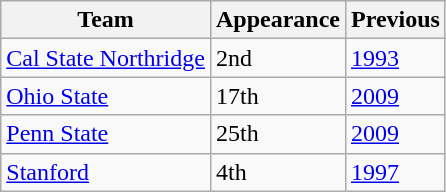<table class="wikitable sortable">
<tr>
<th>Team</th>
<th>Appearance</th>
<th>Previous</th>
</tr>
<tr>
<td><a href='#'>Cal State Northridge</a></td>
<td>2nd</td>
<td><a href='#'>1993</a></td>
</tr>
<tr>
<td><a href='#'>Ohio State</a></td>
<td>17th</td>
<td><a href='#'>2009</a></td>
</tr>
<tr>
<td><a href='#'>Penn State</a></td>
<td>25th</td>
<td><a href='#'>2009</a></td>
</tr>
<tr>
<td><a href='#'>Stanford</a></td>
<td>4th</td>
<td><a href='#'>1997</a></td>
</tr>
</table>
